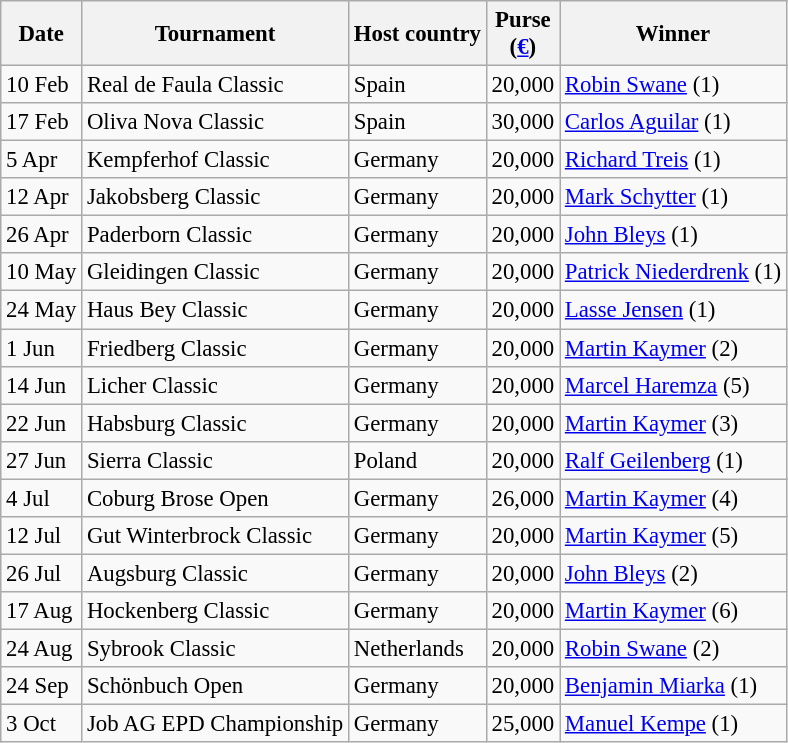<table class="wikitable" style="font-size:95%;">
<tr>
<th>Date</th>
<th>Tournament</th>
<th>Host country</th>
<th>Purse<br>(<a href='#'>€</a>)</th>
<th>Winner</th>
</tr>
<tr>
<td>10 Feb</td>
<td>Real de Faula Classic</td>
<td>Spain</td>
<td align=right>20,000</td>
<td> <a href='#'>Robin Swane</a> (1)</td>
</tr>
<tr>
<td>17 Feb</td>
<td>Oliva Nova Classic</td>
<td>Spain</td>
<td align=right>30,000</td>
<td> <a href='#'>Carlos Aguilar</a> (1)</td>
</tr>
<tr>
<td>5 Apr</td>
<td>Kempferhof Classic</td>
<td>Germany</td>
<td align=right>20,000</td>
<td> <a href='#'>Richard Treis</a> (1)</td>
</tr>
<tr>
<td>12 Apr</td>
<td>Jakobsberg Classic</td>
<td>Germany</td>
<td align=right>20,000</td>
<td> <a href='#'>Mark Schytter</a> (1)</td>
</tr>
<tr>
<td>26 Apr</td>
<td>Paderborn Classic</td>
<td>Germany</td>
<td align=right>20,000</td>
<td> <a href='#'>John Bleys</a> (1)</td>
</tr>
<tr>
<td>10 May</td>
<td>Gleidingen Classic</td>
<td>Germany</td>
<td align=right>20,000</td>
<td> <a href='#'>Patrick Niederdrenk</a> (1)</td>
</tr>
<tr>
<td>24 May</td>
<td>Haus Bey Classic</td>
<td>Germany</td>
<td align=right>20,000</td>
<td> <a href='#'>Lasse Jensen</a> (1)</td>
</tr>
<tr>
<td>1 Jun</td>
<td>Friedberg Classic</td>
<td>Germany</td>
<td align=right>20,000</td>
<td> <a href='#'>Martin Kaymer</a> (2)</td>
</tr>
<tr>
<td>14 Jun</td>
<td>Licher Classic</td>
<td>Germany</td>
<td align=right>20,000</td>
<td> <a href='#'>Marcel Haremza</a> (5)</td>
</tr>
<tr>
<td>22 Jun</td>
<td>Habsburg Classic</td>
<td>Germany</td>
<td align=right>20,000</td>
<td> <a href='#'>Martin Kaymer</a> (3)</td>
</tr>
<tr>
<td>27 Jun</td>
<td>Sierra Classic</td>
<td>Poland</td>
<td align=right>20,000</td>
<td> <a href='#'>Ralf Geilenberg</a> (1)</td>
</tr>
<tr>
<td>4 Jul</td>
<td>Coburg Brose Open</td>
<td>Germany</td>
<td align=right>26,000</td>
<td> <a href='#'>Martin Kaymer</a> (4)</td>
</tr>
<tr>
<td>12 Jul</td>
<td>Gut Winterbrock Classic</td>
<td>Germany</td>
<td align=right>20,000</td>
<td> <a href='#'>Martin Kaymer</a> (5)</td>
</tr>
<tr>
<td>26 Jul</td>
<td>Augsburg Classic</td>
<td>Germany</td>
<td align=right>20,000</td>
<td> <a href='#'>John Bleys</a> (2)</td>
</tr>
<tr>
<td>17 Aug</td>
<td>Hockenberg Classic</td>
<td>Germany</td>
<td align=right>20,000</td>
<td> <a href='#'>Martin Kaymer</a> (6)</td>
</tr>
<tr>
<td>24 Aug</td>
<td>Sybrook Classic</td>
<td>Netherlands</td>
<td align=right>20,000</td>
<td> <a href='#'>Robin Swane</a> (2)</td>
</tr>
<tr>
<td>24 Sep</td>
<td>Schönbuch Open</td>
<td>Germany</td>
<td align=right>20,000</td>
<td> <a href='#'>Benjamin Miarka</a> (1)</td>
</tr>
<tr>
<td>3 Oct</td>
<td>Job AG EPD Championship</td>
<td>Germany</td>
<td align=right>25,000</td>
<td> <a href='#'>Manuel Kempe</a> (1)</td>
</tr>
</table>
